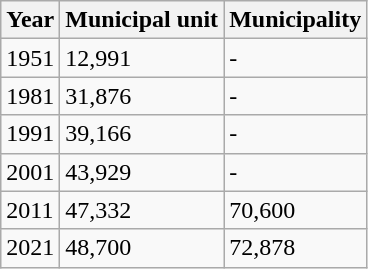<table class=wikitable>
<tr>
<th>Year</th>
<th>Municipal unit</th>
<th>Municipality</th>
</tr>
<tr>
<td>1951</td>
<td>12,991</td>
<td>-</td>
</tr>
<tr>
<td>1981</td>
<td>31,876</td>
<td>-</td>
</tr>
<tr>
<td>1991</td>
<td>39,166</td>
<td>-</td>
</tr>
<tr>
<td>2001</td>
<td>43,929</td>
<td>-</td>
</tr>
<tr>
<td>2011</td>
<td>47,332</td>
<td>70,600</td>
</tr>
<tr>
<td>2021</td>
<td>48,700</td>
<td>72,878</td>
</tr>
</table>
